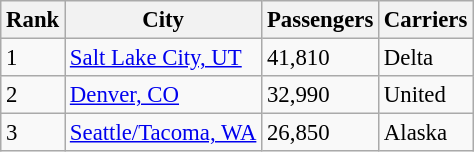<table class="wikitable" style="font-size: 95%">
<tr>
<th>Rank</th>
<th>City</th>
<th>Passengers</th>
<th>Carriers</th>
</tr>
<tr>
<td>1</td>
<td><a href='#'>Salt Lake City, UT</a></td>
<td>41,810</td>
<td>Delta</td>
</tr>
<tr>
<td>2</td>
<td><a href='#'>Denver, CO</a></td>
<td>32,990</td>
<td>United</td>
</tr>
<tr>
<td>3</td>
<td><a href='#'>Seattle/Tacoma, WA</a></td>
<td>26,850</td>
<td>Alaska</td>
</tr>
</table>
